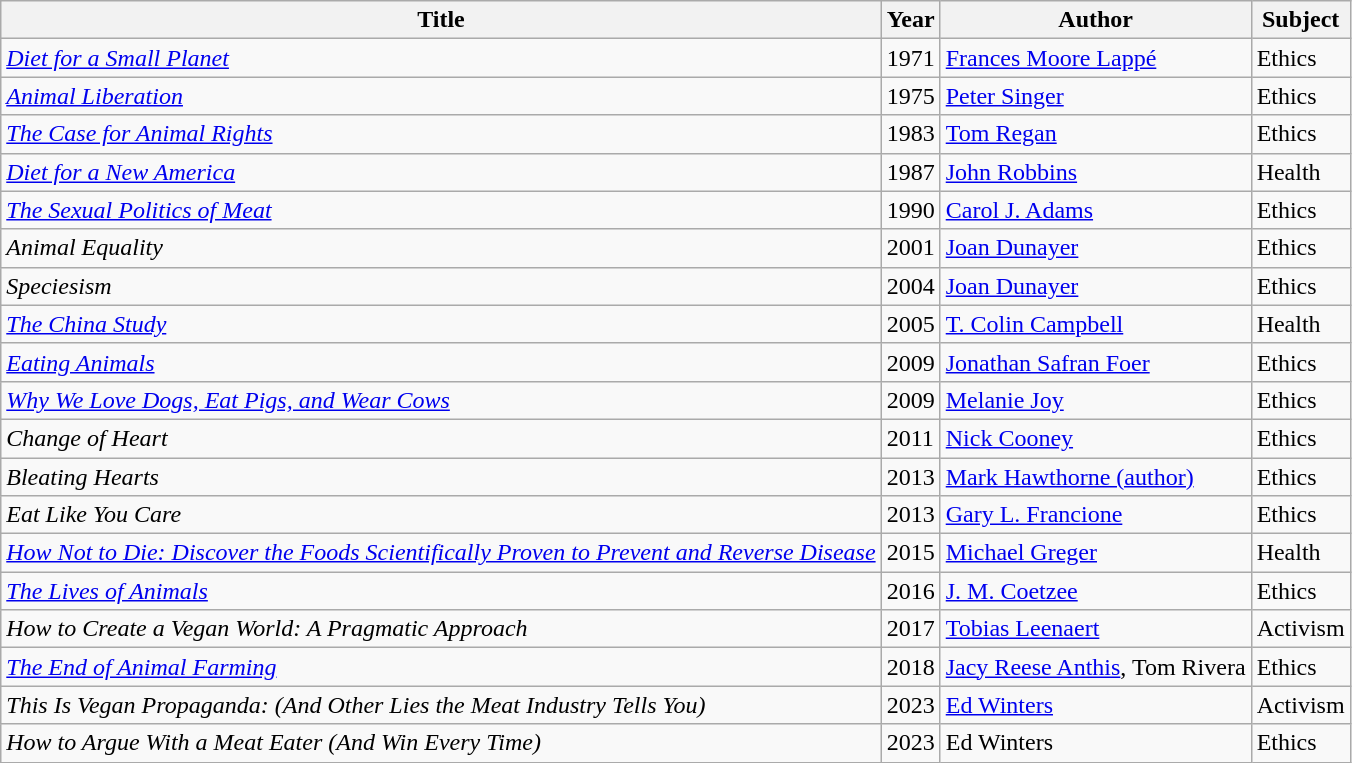<table class="wikitable sortable">
<tr>
<th>Title</th>
<th>Year</th>
<th>Author</th>
<th>Subject</th>
</tr>
<tr>
<td><em><a href='#'>Diet for a Small Planet</a></em></td>
<td>1971</td>
<td><a href='#'>Frances Moore Lappé</a></td>
<td>Ethics</td>
</tr>
<tr>
<td><em><a href='#'>Animal Liberation</a></em></td>
<td>1975</td>
<td><a href='#'>Peter Singer</a></td>
<td>Ethics</td>
</tr>
<tr>
<td><em><a href='#'>The Case for Animal Rights</a></em></td>
<td>1983</td>
<td><a href='#'>Tom Regan</a></td>
<td>Ethics</td>
</tr>
<tr>
<td><em><a href='#'>Diet for a New America</a></em></td>
<td>1987</td>
<td><a href='#'>John Robbins</a></td>
<td>Health</td>
</tr>
<tr>
<td><em><a href='#'>The Sexual Politics of Meat</a></em></td>
<td>1990</td>
<td><a href='#'>Carol J. Adams</a></td>
<td>Ethics</td>
</tr>
<tr>
<td><em>Animal Equality</em></td>
<td>2001</td>
<td><a href='#'>Joan Dunayer</a></td>
<td>Ethics</td>
</tr>
<tr>
<td><em>Speciesism</em></td>
<td>2004</td>
<td><a href='#'>Joan Dunayer</a></td>
<td>Ethics</td>
</tr>
<tr>
<td><em><a href='#'>The China Study</a></em></td>
<td>2005</td>
<td><a href='#'>T. Colin Campbell</a></td>
<td>Health</td>
</tr>
<tr>
<td><em><a href='#'>Eating Animals</a></em></td>
<td>2009</td>
<td><a href='#'>Jonathan Safran Foer</a></td>
<td>Ethics</td>
</tr>
<tr>
<td><em><a href='#'>Why We Love Dogs, Eat Pigs, and Wear Cows</a></em></td>
<td>2009</td>
<td><a href='#'>Melanie Joy</a></td>
<td>Ethics</td>
</tr>
<tr>
<td><em>Change of Heart</em></td>
<td>2011</td>
<td><a href='#'>Nick Cooney</a></td>
<td>Ethics</td>
</tr>
<tr>
<td><em>Bleating Hearts</em></td>
<td>2013</td>
<td><a href='#'>Mark Hawthorne (author)</a></td>
<td>Ethics</td>
</tr>
<tr>
<td><em>Eat Like You Care</em></td>
<td>2013</td>
<td><a href='#'>Gary L. Francione</a></td>
<td>Ethics</td>
</tr>
<tr>
<td><em><a href='#'>How Not to Die: Discover the Foods Scientifically Proven to Prevent and Reverse Disease</a></em></td>
<td>2015</td>
<td><a href='#'>Michael Greger</a></td>
<td>Health</td>
</tr>
<tr>
<td><em><a href='#'>The Lives of Animals</a></em></td>
<td>2016</td>
<td><a href='#'>J. M. Coetzee</a></td>
<td>Ethics</td>
</tr>
<tr>
<td><em>How to Create a Vegan World: A Pragmatic Approach</em></td>
<td>2017</td>
<td><a href='#'>Tobias Leenaert</a></td>
<td>Activism</td>
</tr>
<tr>
<td><em><a href='#'>The End of Animal Farming</a></em></td>
<td>2018</td>
<td><a href='#'>Jacy Reese Anthis</a>, Tom Rivera</td>
<td>Ethics</td>
</tr>
<tr>
<td><em>This Is Vegan Propaganda: (And Other Lies the Meat Industry Tells You)</em></td>
<td>2023</td>
<td><a href='#'>Ed Winters</a></td>
<td>Activism</td>
</tr>
<tr>
<td><em>How to Argue With a Meat Eater (And Win Every Time)</em></td>
<td>2023</td>
<td>Ed Winters</td>
<td>Ethics</td>
</tr>
</table>
